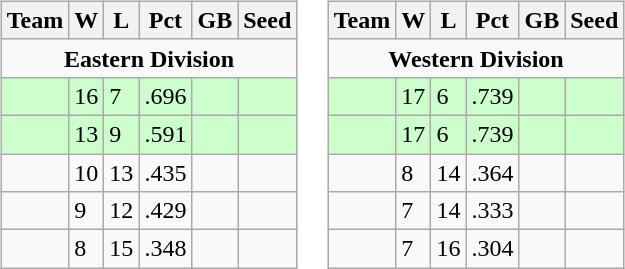<table>
<tr>
<td><br><table class="wikitable">
<tr>
<th>Team</th>
<th>W</th>
<th>L</th>
<th>Pct</th>
<th>GB</th>
<th>Seed</th>
</tr>
<tr>
<td colspan="6" align="center"><strong>Eastern Division</strong></td>
</tr>
<tr bgcolor="#ccffcc">
<td></td>
<td>16</td>
<td>7</td>
<td>.696</td>
<td></td>
<td></td>
</tr>
<tr bgcolor="#ccffcc">
<td></td>
<td>13</td>
<td>9</td>
<td>.591</td>
<td></td>
<td></td>
</tr>
<tr>
<td></td>
<td>10</td>
<td>13</td>
<td>.435</td>
<td></td>
<td></td>
</tr>
<tr>
<td></td>
<td>9</td>
<td>12</td>
<td>.429</td>
<td></td>
<td></td>
</tr>
<tr>
<td></td>
<td>8</td>
<td>15</td>
<td>.348</td>
<td></td>
<td></td>
</tr>
</table>
</td>
<td><br><table class="wikitable">
<tr>
<th>Team</th>
<th>W</th>
<th>L</th>
<th>Pct</th>
<th>GB</th>
<th>Seed</th>
</tr>
<tr>
<td colspan="6" align="center"><strong>Western Division</strong></td>
</tr>
<tr bgcolor="#ccffcc">
<td></td>
<td>17</td>
<td>6</td>
<td>.739</td>
<td></td>
<td></td>
</tr>
<tr bgcolor="#ccffcc">
<td></td>
<td>17</td>
<td>6</td>
<td>.739</td>
<td></td>
<td></td>
</tr>
<tr>
<td></td>
<td>8</td>
<td>14</td>
<td>.364</td>
<td></td>
<td></td>
</tr>
<tr>
<td></td>
<td>7</td>
<td>14</td>
<td>.333</td>
<td></td>
<td></td>
</tr>
<tr>
<td></td>
<td>7</td>
<td>16</td>
<td>.304</td>
<td></td>
<td></td>
</tr>
</table>
</td>
</tr>
</table>
